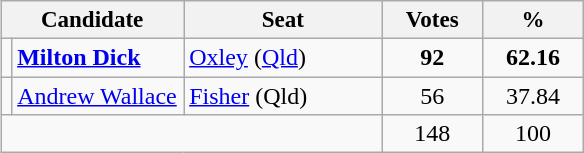<table class="wikitable" style="float: right">
<tr style="font-size: 96%;">
<th colspan=2 width=115px>Candidate</th>
<th width=125px>Seat</th>
<th width=60px>Votes</th>
<th width=60px>%</th>
</tr>
<tr>
<td bgcolor=></td>
<td><strong><a href='#'>Milton Dick</a></strong></td>
<td><a href='#'>Oxley</a> (<a href='#'>Qld</a>)</td>
<td align=center><strong>92</strong></td>
<td align=center><strong>62.16</strong></td>
</tr>
<tr>
<td bgcolor=></td>
<td><a href='#'>Andrew Wallace</a></td>
<td><a href='#'>Fisher</a> (Qld)</td>
<td align=center>56</td>
<td align=center>37.84</td>
</tr>
<tr>
<td colspan=3></td>
<td align=center>148</td>
<td align=center>100</td>
</tr>
</table>
